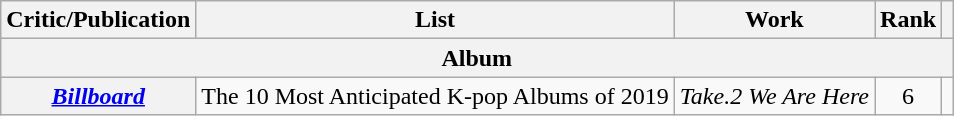<table class="wikitable plainrowheaders">
<tr>
<th>Critic/Publication</th>
<th scope="col" class="unsortable">List</th>
<th scope="col" class="unsortable">Work</th>
<th data-sort-type="number">Rank</th>
<th scope="col" class="unsortable"></th>
</tr>
<tr>
<th align="center" colspan="5">Album</th>
</tr>
<tr>
<th scope="row"><em><a href='#'>Billboard</a></em></th>
<td align="center">The 10 Most Anticipated K-pop Albums of 2019</td>
<td align="center" rowspan="4"><em>Take.2 We Are Here</em></td>
<td align="center">6</td>
<td align="center"></td>
</tr>
</table>
